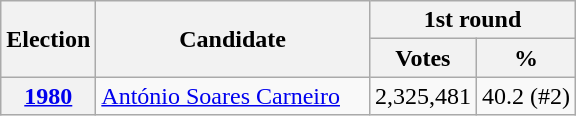<table class="wikitable" style="text-align:right;">
<tr>
<th rowspan=2>Election</th>
<th width="175px" rowspan=2>Candidate</th>
<th colspan=2>1st round</th>
</tr>
<tr>
<th>Votes</th>
<th>%</th>
</tr>
<tr>
<th><a href='#'>1980</a></th>
<td align=left><a href='#'>António Soares Carneiro</a></td>
<td>2,325,481</td>
<td>40.2 (#2)</td>
</tr>
</table>
